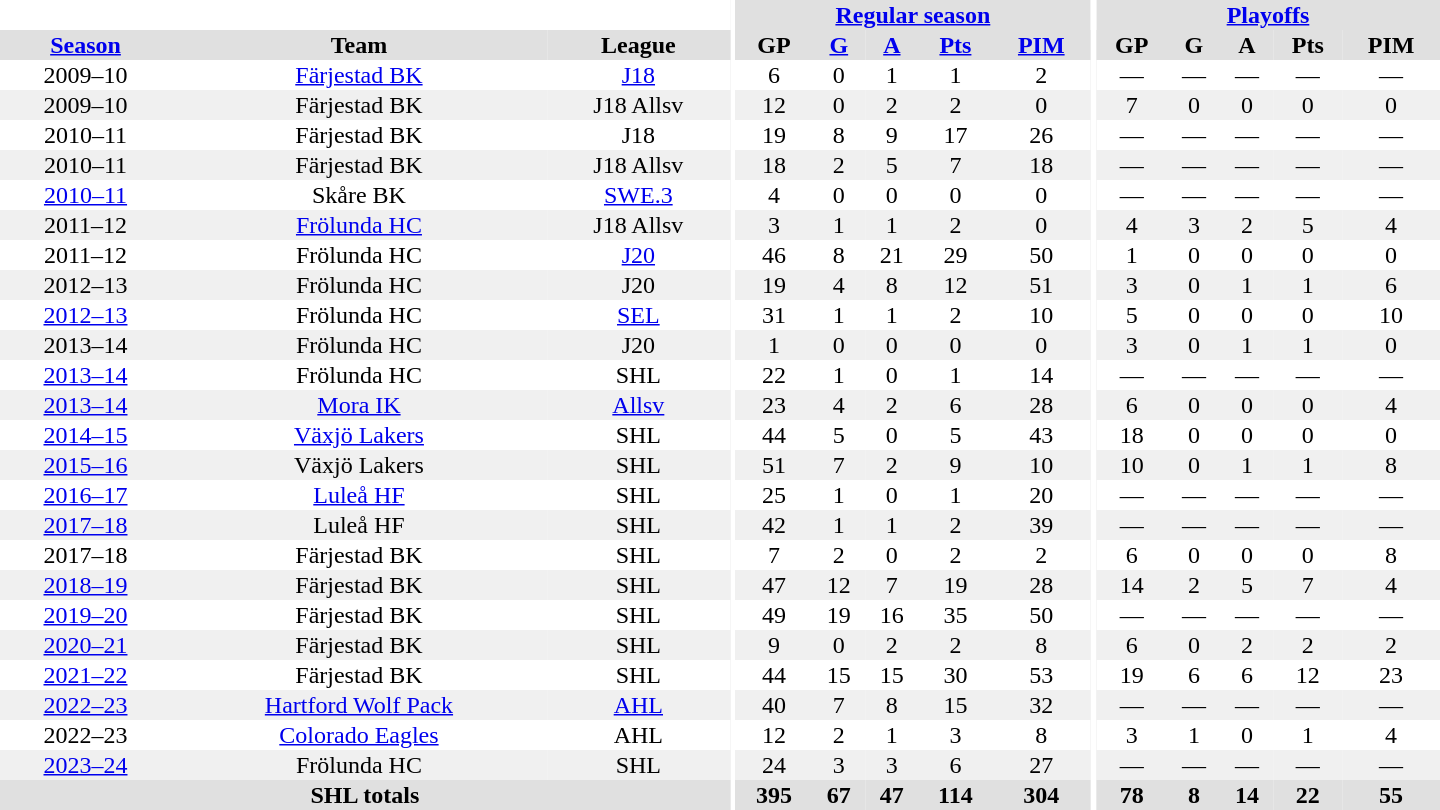<table border="0" cellpadding="1" cellspacing="0" style="text-align:center; width:60em">
<tr bgcolor="#e0e0e0">
<th colspan="3" bgcolor="#ffffff"></th>
<th rowspan="99" bgcolor="#ffffff"></th>
<th colspan="5"><a href='#'>Regular season</a></th>
<th rowspan="99" bgcolor="#ffffff"></th>
<th colspan="5"><a href='#'>Playoffs</a></th>
</tr>
<tr bgcolor="#e0e0e0">
<th><a href='#'>Season</a></th>
<th>Team</th>
<th>League</th>
<th>GP</th>
<th><a href='#'>G</a></th>
<th><a href='#'>A</a></th>
<th><a href='#'>Pts</a></th>
<th><a href='#'>PIM</a></th>
<th>GP</th>
<th>G</th>
<th>A</th>
<th>Pts</th>
<th>PIM</th>
</tr>
<tr>
<td>2009–10</td>
<td><a href='#'>Färjestad BK</a></td>
<td><a href='#'>J18</a></td>
<td>6</td>
<td>0</td>
<td>1</td>
<td>1</td>
<td>2</td>
<td>—</td>
<td>—</td>
<td>—</td>
<td>—</td>
<td>—</td>
</tr>
<tr bgcolor="#f0f0f0">
<td>2009–10</td>
<td>Färjestad BK</td>
<td>J18 Allsv</td>
<td>12</td>
<td>0</td>
<td>2</td>
<td>2</td>
<td>0</td>
<td>7</td>
<td>0</td>
<td>0</td>
<td>0</td>
<td>0</td>
</tr>
<tr>
<td>2010–11</td>
<td>Färjestad BK</td>
<td>J18</td>
<td>19</td>
<td>8</td>
<td>9</td>
<td>17</td>
<td>26</td>
<td>—</td>
<td>—</td>
<td>—</td>
<td>—</td>
<td>—</td>
</tr>
<tr bgcolor="#f0f0f0">
<td>2010–11</td>
<td>Färjestad BK</td>
<td>J18 Allsv</td>
<td>18</td>
<td>2</td>
<td>5</td>
<td>7</td>
<td>18</td>
<td>—</td>
<td>—</td>
<td>—</td>
<td>—</td>
<td>—</td>
</tr>
<tr>
<td><a href='#'>2010–11</a></td>
<td>Skåre BK</td>
<td><a href='#'>SWE.3</a></td>
<td>4</td>
<td>0</td>
<td>0</td>
<td>0</td>
<td>0</td>
<td>—</td>
<td>—</td>
<td>—</td>
<td>—</td>
<td>—</td>
</tr>
<tr bgcolor="#f0f0f0">
<td>2011–12</td>
<td><a href='#'>Frölunda HC</a></td>
<td>J18 Allsv</td>
<td>3</td>
<td>1</td>
<td>1</td>
<td>2</td>
<td>0</td>
<td>4</td>
<td>3</td>
<td>2</td>
<td>5</td>
<td>4</td>
</tr>
<tr>
<td>2011–12</td>
<td>Frölunda HC</td>
<td><a href='#'>J20</a></td>
<td>46</td>
<td>8</td>
<td>21</td>
<td>29</td>
<td>50</td>
<td>1</td>
<td>0</td>
<td>0</td>
<td>0</td>
<td>0</td>
</tr>
<tr bgcolor="#f0f0f0">
<td>2012–13</td>
<td>Frölunda HC</td>
<td>J20</td>
<td>19</td>
<td>4</td>
<td>8</td>
<td>12</td>
<td>51</td>
<td>3</td>
<td>0</td>
<td>1</td>
<td>1</td>
<td>6</td>
</tr>
<tr>
<td><a href='#'>2012–13</a></td>
<td>Frölunda HC</td>
<td><a href='#'>SEL</a></td>
<td>31</td>
<td>1</td>
<td>1</td>
<td>2</td>
<td>10</td>
<td>5</td>
<td>0</td>
<td>0</td>
<td>0</td>
<td>10</td>
</tr>
<tr bgcolor="#f0f0f0">
<td>2013–14</td>
<td>Frölunda HC</td>
<td>J20</td>
<td>1</td>
<td>0</td>
<td>0</td>
<td>0</td>
<td>0</td>
<td>3</td>
<td>0</td>
<td>1</td>
<td>1</td>
<td>0</td>
</tr>
<tr>
<td><a href='#'>2013–14</a></td>
<td>Frölunda HC</td>
<td>SHL</td>
<td>22</td>
<td>1</td>
<td>0</td>
<td>1</td>
<td>14</td>
<td>—</td>
<td>—</td>
<td>—</td>
<td>—</td>
<td>—</td>
</tr>
<tr bgcolor="#f0f0f0">
<td><a href='#'>2013–14</a></td>
<td><a href='#'>Mora IK</a></td>
<td><a href='#'>Allsv</a></td>
<td>23</td>
<td>4</td>
<td>2</td>
<td>6</td>
<td>28</td>
<td>6</td>
<td>0</td>
<td>0</td>
<td>0</td>
<td>4</td>
</tr>
<tr>
<td><a href='#'>2014–15</a></td>
<td><a href='#'>Växjö Lakers</a></td>
<td>SHL</td>
<td>44</td>
<td>5</td>
<td>0</td>
<td>5</td>
<td>43</td>
<td>18</td>
<td>0</td>
<td>0</td>
<td>0</td>
<td>0</td>
</tr>
<tr bgcolor="#f0f0f0">
<td><a href='#'>2015–16</a></td>
<td>Växjö Lakers</td>
<td>SHL</td>
<td>51</td>
<td>7</td>
<td>2</td>
<td>9</td>
<td>10</td>
<td>10</td>
<td>0</td>
<td>1</td>
<td>1</td>
<td>8</td>
</tr>
<tr>
<td><a href='#'>2016–17</a></td>
<td><a href='#'>Luleå HF</a></td>
<td>SHL</td>
<td>25</td>
<td>1</td>
<td>0</td>
<td>1</td>
<td>20</td>
<td>—</td>
<td>—</td>
<td>—</td>
<td>—</td>
<td>—</td>
</tr>
<tr bgcolor="#f0f0f0">
<td><a href='#'>2017–18</a></td>
<td>Luleå HF</td>
<td>SHL</td>
<td>42</td>
<td>1</td>
<td>1</td>
<td>2</td>
<td>39</td>
<td>—</td>
<td>—</td>
<td>—</td>
<td>—</td>
<td>—</td>
</tr>
<tr>
<td>2017–18</td>
<td>Färjestad BK</td>
<td>SHL</td>
<td>7</td>
<td>2</td>
<td>0</td>
<td>2</td>
<td>2</td>
<td>6</td>
<td>0</td>
<td>0</td>
<td>0</td>
<td>8</td>
</tr>
<tr bgcolor="#f0f0f0">
<td><a href='#'>2018–19</a></td>
<td>Färjestad BK</td>
<td>SHL</td>
<td>47</td>
<td>12</td>
<td>7</td>
<td>19</td>
<td>28</td>
<td>14</td>
<td>2</td>
<td>5</td>
<td>7</td>
<td>4</td>
</tr>
<tr>
<td><a href='#'>2019–20</a></td>
<td>Färjestad BK</td>
<td>SHL</td>
<td>49</td>
<td>19</td>
<td>16</td>
<td>35</td>
<td>50</td>
<td>—</td>
<td>—</td>
<td>—</td>
<td>—</td>
<td>—</td>
</tr>
<tr bgcolor="#f0f0f0">
<td><a href='#'>2020–21</a></td>
<td>Färjestad BK</td>
<td>SHL</td>
<td>9</td>
<td>0</td>
<td>2</td>
<td>2</td>
<td>8</td>
<td>6</td>
<td>0</td>
<td>2</td>
<td>2</td>
<td>2</td>
</tr>
<tr>
<td><a href='#'>2021–22</a></td>
<td>Färjestad BK</td>
<td>SHL</td>
<td>44</td>
<td>15</td>
<td>15</td>
<td>30</td>
<td>53</td>
<td>19</td>
<td>6</td>
<td>6</td>
<td>12</td>
<td>23</td>
</tr>
<tr bgcolor="#f0f0f0">
<td><a href='#'>2022–23</a></td>
<td><a href='#'>Hartford Wolf Pack</a></td>
<td><a href='#'>AHL</a></td>
<td>40</td>
<td>7</td>
<td>8</td>
<td>15</td>
<td>32</td>
<td>—</td>
<td>—</td>
<td>—</td>
<td>—</td>
<td>—</td>
</tr>
<tr>
<td>2022–23</td>
<td><a href='#'>Colorado Eagles</a></td>
<td>AHL</td>
<td>12</td>
<td>2</td>
<td>1</td>
<td>3</td>
<td>8</td>
<td>3</td>
<td>1</td>
<td>0</td>
<td>1</td>
<td>4</td>
</tr>
<tr bgcolor="#f0f0f0">
<td><a href='#'>2023–24</a></td>
<td>Frölunda HC</td>
<td>SHL</td>
<td>24</td>
<td>3</td>
<td>3</td>
<td>6</td>
<td>27</td>
<td>—</td>
<td>—</td>
<td>—</td>
<td>—</td>
<td>—</td>
</tr>
<tr bgcolor="#e0e0e0">
<th colspan="3">SHL totals</th>
<th>395</th>
<th>67</th>
<th>47</th>
<th>114</th>
<th>304</th>
<th>78</th>
<th>8</th>
<th>14</th>
<th>22</th>
<th>55</th>
</tr>
</table>
